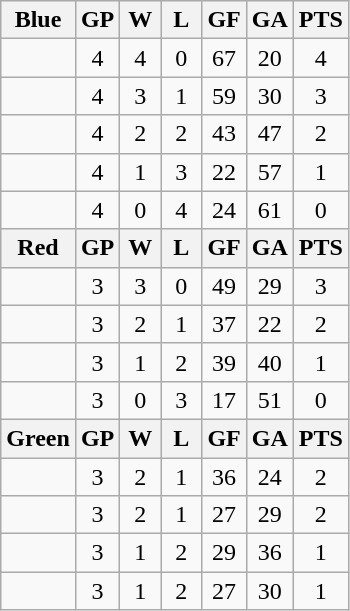<table class="wikitable" style="text-align:center">
<tr>
<th>Blue</th>
<th>GP</th>
<th width=20>W</th>
<th width=20>L</th>
<th>GF</th>
<th>GA</th>
<th>PTS</th>
</tr>
<tr>
<td align="left"></td>
<td>4</td>
<td>4</td>
<td>0</td>
<td>67</td>
<td>20</td>
<td>4</td>
</tr>
<tr>
<td align="left"></td>
<td>4</td>
<td>3</td>
<td>1</td>
<td>59</td>
<td>30</td>
<td>3</td>
</tr>
<tr>
<td align="left"></td>
<td>4</td>
<td>2</td>
<td>2</td>
<td>43</td>
<td>47</td>
<td>2</td>
</tr>
<tr>
<td align="left"></td>
<td>4</td>
<td>1</td>
<td>3</td>
<td>22</td>
<td>57</td>
<td>1</td>
</tr>
<tr>
<td align="left"></td>
<td>4</td>
<td>0</td>
<td>4</td>
<td>24</td>
<td>61</td>
<td>0</td>
</tr>
<tr>
<th>Red</th>
<th>GP</th>
<th>W</th>
<th>L</th>
<th>GF</th>
<th>GA</th>
<th>PTS</th>
</tr>
<tr>
<td align="left"></td>
<td>3</td>
<td>3</td>
<td>0</td>
<td>49</td>
<td>29</td>
<td>3</td>
</tr>
<tr>
<td align="left"></td>
<td>3</td>
<td>2</td>
<td>1</td>
<td>37</td>
<td>22</td>
<td>2</td>
</tr>
<tr>
<td align="left"></td>
<td>3</td>
<td>1</td>
<td>2</td>
<td>39</td>
<td>40</td>
<td>1</td>
</tr>
<tr>
<td align="left"></td>
<td>3</td>
<td>0</td>
<td>3</td>
<td>17</td>
<td>51</td>
<td>0</td>
</tr>
<tr>
<th>Green</th>
<th>GP</th>
<th>W</th>
<th>L</th>
<th>GF</th>
<th>GA</th>
<th>PTS</th>
</tr>
<tr>
<td align="left"></td>
<td>3</td>
<td>2</td>
<td>1</td>
<td>36</td>
<td>24</td>
<td>2</td>
</tr>
<tr>
<td align="left"></td>
<td>3</td>
<td>2</td>
<td>1</td>
<td>27</td>
<td>29</td>
<td>2</td>
</tr>
<tr>
<td align="left"></td>
<td>3</td>
<td>1</td>
<td>2</td>
<td>29</td>
<td>36</td>
<td>1</td>
</tr>
<tr>
<td align="left"></td>
<td>3</td>
<td>1</td>
<td>2</td>
<td>27</td>
<td>30</td>
<td>1</td>
</tr>
</table>
